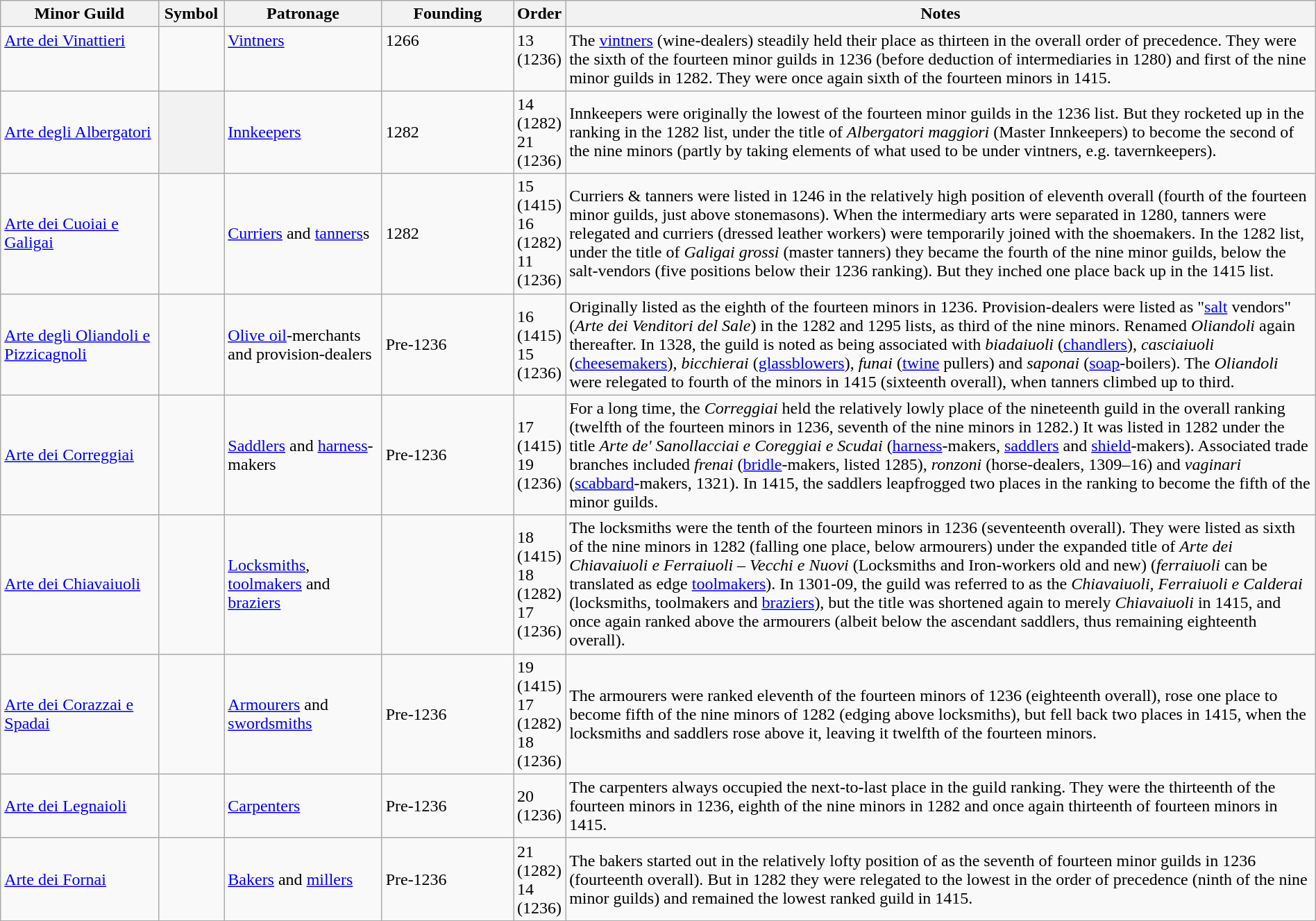<table class="wikitable sortable" style="width:100%">
<tr>
<th width="12%">Minor Guild</th>
<th width="5%">Symbol</th>
<th width="12%">Patronage</th>
<th width="10%">Founding</th>
<th width="2%">Order</th>
<th width="*">Notes</th>
</tr>
<tr valign="top">
<td><a href='#'>Arte dei Vinattieri</a></td>
<td></td>
<td><a href='#'>Vintners</a></td>
<td>1266</td>
<td>13 (1236)</td>
<td>The <a href='#'>vintners</a> (wine-dealers) steadily held their place as thirteen in the overall order of precedence. They were the sixth of the fourteen minor guilds in 1236 (before deduction of intermediaries in 1280) and first of the nine minor guilds in 1282. They were once again sixth of the fourteen minors in 1415.</td>
</tr>
<tr>
<td><a href='#'>Arte degli Albergatori</a></td>
<th></th>
<td><a href='#'>Innkeepers</a></td>
<td>1282</td>
<td>14 (1282) <br> 21 (1236)</td>
<td>Innkeepers were originally the lowest of the fourteen minor guilds in the 1236 list. But they rocketed up in the ranking in the 1282 list, under the title of <em>Albergatori maggiori</em> (Master Innkeepers) to become the second of the nine minors (partly by taking elements of what used to be under vintners, e.g. tavernkeepers).</td>
</tr>
<tr>
<td><a href='#'>Arte dei Cuoiai e Galigai</a></td>
<td></td>
<td><a href='#'>Curriers</a> and <a href='#'>tanners</a>s</td>
<td>1282</td>
<td>15 (1415) <br> 16 (1282) <br> 11 (1236)</td>
<td>Curriers & tanners were listed in 1246 in the relatively high position of eleventh overall (fourth of the fourteen minor guilds, just above stonemasons). When the intermediary arts were separated in 1280, tanners were relegated and curriers (dressed leather workers) were temporarily joined with the shoemakers. In the 1282 list, under the title of <em>Galigai grossi</em> (master tanners) they became the fourth of the nine minor guilds, below the salt-vendors (five positions below their 1236 ranking). But they inched one place back up in the 1415 list.</td>
</tr>
<tr>
<td><a href='#'>Arte degli Oliandoli e Pizzicagnoli</a></td>
<td></td>
<td><a href='#'>Olive oil</a>-merchants and provision-dealers</td>
<td>Pre-1236</td>
<td>16 (1415) <br> 15 (1236)</td>
<td>Originally listed as the eighth of the fourteen minors in 1236. Provision-dealers were listed as "<a href='#'>salt</a> vendors" (<em>Arte dei Venditori del Sale</em>) in the 1282 and 1295 lists, as third of the nine minors. Renamed <em>Oliandoli</em> again thereafter. In 1328, the guild is noted as being associated with <em>biadaiuoli</em> (<a href='#'>chandlers</a>), <em>casciaiuoli</em> (<a href='#'>cheesemakers</a>), <em>bicchierai</em> (<a href='#'>glassblowers</a>), <em>funai</em> (<a href='#'>twine</a> pullers) and <em>saponai</em> (<a href='#'>soap</a>-boilers). The <em>Oliandoli</em> were relegated to fourth of the minors in 1415 (sixteenth overall), when tanners climbed up to third.</td>
</tr>
<tr>
<td><a href='#'>Arte dei Correggiai</a></td>
<td></td>
<td><a href='#'>Saddlers</a> and <a href='#'>harness</a>-makers</td>
<td>Pre-1236</td>
<td>17 (1415) <br> 19 (1236)</td>
<td>For a long time, the <em>Correggiai</em> held the relatively lowly place of the nineteenth guild in the overall ranking (twelfth of the fourteen minors in 1236, seventh of the nine minors in 1282.) It was listed in 1282 under the title <em>Arte de' Sanollacciai e Coreggiai e Scudai</em> (<a href='#'>harness</a>-makers, <a href='#'>saddlers</a> and <a href='#'>shield</a>-makers). Associated trade branches included <em>frenai</em> (<a href='#'>bridle</a>-makers, listed 1285), <em>ronzoni</em> (horse-dealers, 1309–16) and <em>vaginari</em> (<a href='#'>scabbard</a>-makers, 1321). In 1415, the saddlers leapfrogged two places in the ranking to become the fifth of the minor guilds.</td>
</tr>
<tr>
<td><a href='#'>Arte dei Chiavaiuoli</a></td>
<td></td>
<td><a href='#'>Locksmiths</a>, <a href='#'>toolmakers</a> and <a href='#'>braziers</a></td>
<td></td>
<td>18 (1415) <br> 18 (1282) <br> 17 (1236)</td>
<td>The locksmiths were the tenth of the fourteen minors in 1236 (seventeenth overall). They were listed as sixth of the nine minors in 1282 (falling one place, below armourers) under the expanded title of <em>Arte dei Chiavaiuoli e Ferraiuoli – Vecchi e Nuovi</em> (Locksmiths and Iron-workers old and new) (<em>ferraiuoli</em> can be translated as edge <a href='#'>toolmakers</a>). In 1301-09, the guild was referred to as the <em>Chiavaiuoli, Ferraiuoli e Calderai</em> (locksmiths, toolmakers and <a href='#'>braziers</a>), but the title was shortened again to merely <em>Chiavaiuoli</em> in 1415, and once again ranked above the armourers (albeit below the ascendant saddlers, thus remaining eighteenth overall).</td>
</tr>
<tr>
<td><a href='#'>Arte dei Corazzai e Spadai</a></td>
<td></td>
<td><a href='#'>Armourers</a> and <a href='#'>swordsmiths</a></td>
<td>Pre-1236</td>
<td>19 (1415) <br> 17 (1282) <br> 18 (1236)</td>
<td>The armourers were ranked eleventh of the fourteen minors of 1236 (eighteenth overall), rose one place to become fifth of the nine minors of 1282 (edging above locksmiths), but fell back two places in 1415, when the locksmiths and saddlers rose above it, leaving it twelfth of the fourteen minors.</td>
</tr>
<tr>
<td><a href='#'>Arte dei Legnaioli</a></td>
<td></td>
<td><a href='#'>Carpenters</a></td>
<td>Pre-1236</td>
<td>20 (1236)</td>
<td>The carpenters always occupied the next-to-last place in the guild ranking. They were the thirteenth of the fourteen minors in 1236, eighth of the nine minors in 1282 and once again thirteenth of fourteen minors in 1415.</td>
</tr>
<tr>
<td><a href='#'>Arte dei Fornai</a></td>
<td></td>
<td><a href='#'>Bakers</a> and <a href='#'>millers</a></td>
<td>Pre-1236</td>
<td>21 (1282) <br> 14 (1236)</td>
<td>The bakers started out in the relatively lofty position of as the seventh of fourteen minor guilds in 1236 (fourteenth overall). But in 1282 they were relegated to the lowest in the order of precedence (ninth of the nine minor guilds) and remained the lowest ranked guild in 1415.</td>
</tr>
</table>
